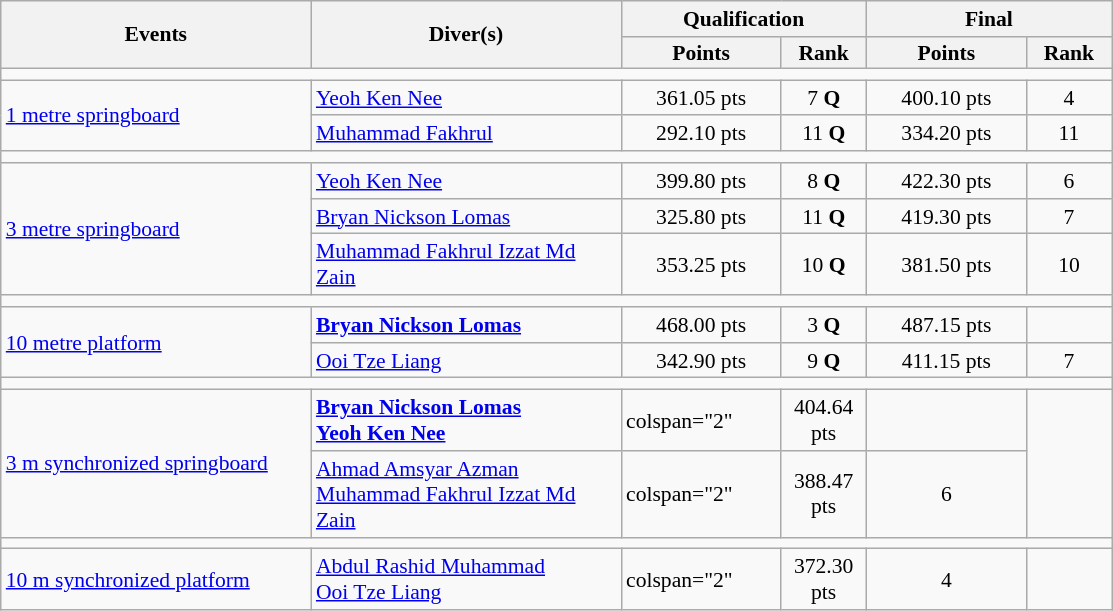<table class=wikitable style="font-size:90%">
<tr>
<th rowspan="2" style="width:200px;">Events</th>
<th rowspan="2" style="width:200px;">Diver(s)</th>
<th colspan="2" style="width:150px;">Qualification</th>
<th colspan="2" style="width:150px;">Final</th>
</tr>
<tr>
<th style="line-height:1em; width:100px;">Points</th>
<th style="line-height:1em; width:50px;">Rank</th>
<th style="line-height:1em; width:100px;">Points</th>
<th style="line-height:1em; width:50px;">Rank</th>
</tr>
<tr>
<td colspan="6" style="height:1px;;"></td>
</tr>
<tr>
<td rowspan=2><a href='#'>1 metre springboard</a></td>
<td><a href='#'>Yeoh Ken Nee</a></td>
<td style="text-align:center;">361.05 pts</td>
<td style="text-align:center;">7 <strong>Q</strong></td>
<td style="text-align:center;">400.10 pts</td>
<td style="text-align:center;">4</td>
</tr>
<tr>
<td><a href='#'>Muhammad Fakhrul</a></td>
<td style="text-align:center;">292.10 pts</td>
<td style="text-align:center;">11 <strong>Q</strong></td>
<td style="text-align:center;">334.20 pts</td>
<td style="text-align:center;">11</td>
</tr>
<tr>
<td colspan="6" style="height:1px;;"></td>
</tr>
<tr>
<td rowspan=3><a href='#'>3 metre springboard</a></td>
<td><a href='#'>Yeoh Ken Nee</a></td>
<td style="text-align:center;">399.80 pts</td>
<td style="text-align:center;">8 <strong>Q</strong></td>
<td style="text-align:center;">422.30 pts</td>
<td style="text-align:center;">6</td>
</tr>
<tr>
<td><a href='#'>Bryan Nickson Lomas</a></td>
<td style="text-align:center;">325.80 pts</td>
<td style="text-align:center;">11 <strong>Q</strong></td>
<td style="text-align:center;">419.30 pts</td>
<td style="text-align:center;">7</td>
</tr>
<tr>
<td><a href='#'>Muhammad Fakhrul Izzat Md Zain</a></td>
<td style="text-align:center;">353.25 pts</td>
<td style="text-align:center;">10 <strong>Q</strong></td>
<td style="text-align:center;">381.50 pts</td>
<td style="text-align:center;">10</td>
</tr>
<tr>
<td colspan="6" style="height:1px;;"></td>
</tr>
<tr>
<td rowspan=2><a href='#'>10 metre platform</a></td>
<td><strong><a href='#'>Bryan Nickson Lomas</a></strong></td>
<td style="text-align:center;">468.00 pts</td>
<td style="text-align:center;">3 <strong>Q</strong></td>
<td style="text-align:center;">487.15 pts</td>
<td style="text-align:center;"></td>
</tr>
<tr>
<td><a href='#'>Ooi Tze Liang</a></td>
<td style="text-align:center;">342.90 pts</td>
<td style="text-align:center;">9 <strong>Q</strong></td>
<td style="text-align:center;">411.15 pts</td>
<td style="text-align:center;">7</td>
</tr>
<tr>
<td colspan="6" style="height:1px;;"></td>
</tr>
<tr>
<td rowspan=2><a href='#'>3 m synchronized springboard</a></td>
<td><strong><a href='#'>Bryan Nickson Lomas</a><br><a href='#'>Yeoh Ken Nee</a></strong></td>
<td>colspan="2" </td>
<td style="text-align:center;">404.64 pts</td>
<td style="text-align:center;"></td>
</tr>
<tr>
<td><a href='#'>Ahmad Amsyar Azman</a><br><a href='#'>Muhammad Fakhrul Izzat Md Zain</a></td>
<td>colspan="2" </td>
<td style="text-align:center;">388.47 pts</td>
<td style="text-align:center;">6</td>
</tr>
<tr>
<td colspan="6" style="height:1px;;"></td>
</tr>
<tr>
<td><a href='#'>10 m synchronized platform</a></td>
<td><a href='#'>Abdul Rashid Muhammad</a><br><a href='#'>Ooi Tze Liang</a></td>
<td>colspan="2" </td>
<td style="text-align:center;">372.30 pts</td>
<td style="text-align:center;">4</td>
</tr>
</table>
